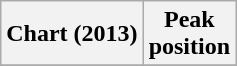<table class="wikitable plainrowheaders">
<tr>
<th scope="col">Chart (2013)</th>
<th scope="col">Peak<br>position</th>
</tr>
<tr>
</tr>
</table>
